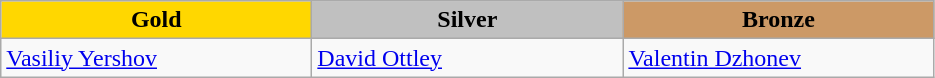<table class="wikitable" style="text-align:left">
<tr align="center">
<td width=200 bgcolor=gold><strong>Gold</strong></td>
<td width=200 bgcolor=silver><strong>Silver</strong></td>
<td width=200 bgcolor=CC9966><strong>Bronze</strong></td>
</tr>
<tr>
<td><a href='#'>Vasiliy Yershov</a><br><em></em></td>
<td><a href='#'>David Ottley</a><br><em></em></td>
<td><a href='#'>Valentin Dzhonev</a><br><em></em></td>
</tr>
</table>
